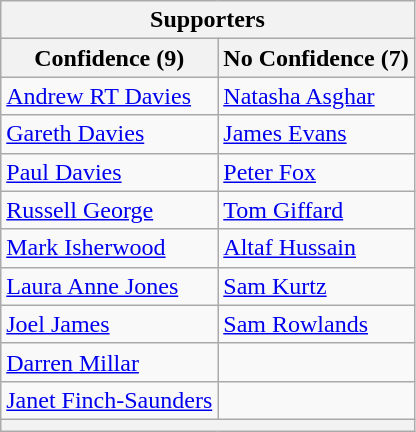<table class="wikitable">
<tr>
<th colspan="2">Supporters</th>
</tr>
<tr>
<th>Confidence (9)</th>
<th>No Confidence (7)</th>
</tr>
<tr>
<td><a href='#'>Andrew RT Davies</a></td>
<td><a href='#'>Natasha Asghar</a></td>
</tr>
<tr>
<td><a href='#'>Gareth Davies</a></td>
<td><a href='#'>James Evans</a></td>
</tr>
<tr>
<td><a href='#'>Paul Davies</a></td>
<td><a href='#'>Peter Fox</a></td>
</tr>
<tr>
<td><a href='#'>Russell George</a></td>
<td><a href='#'>Tom Giffard</a></td>
</tr>
<tr>
<td><a href='#'>Mark Isherwood</a></td>
<td><a href='#'>Altaf Hussain</a></td>
</tr>
<tr>
<td><a href='#'>Laura Anne Jones</a></td>
<td><a href='#'>Sam Kurtz</a></td>
</tr>
<tr>
<td><a href='#'>Joel James</a></td>
<td><a href='#'>Sam Rowlands</a></td>
</tr>
<tr>
<td><a href='#'>Darren Millar</a></td>
<td></td>
</tr>
<tr>
<td><a href='#'>Janet Finch-Saunders</a></td>
<td></td>
</tr>
<tr>
<th colspan="2"></th>
</tr>
</table>
